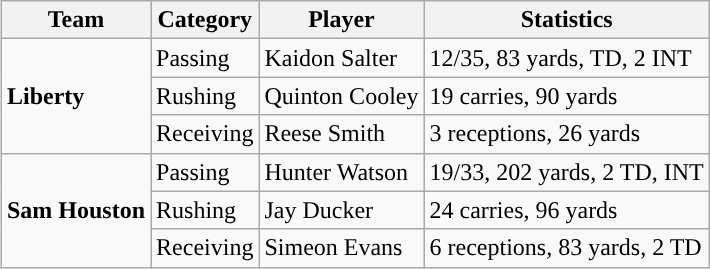<table class="wikitable" style="float: right;">
<tr>
<th>Team</th>
<th>Category</th>
<th>Player</th>
<th>Statistics</th>
</tr>
<tr>
<td rowspan=3><strong>Liberty</strong></td>
<td>Passing</td>
<td>Kaidon Salter</td>
<td>12/35, 83 yards, TD, 2 INT</td>
</tr>
<tr>
<td>Rushing</td>
<td>Quinton Cooley</td>
<td>19 carries, 90 yards</td>
</tr>
<tr>
<td>Receiving</td>
<td>Reese Smith</td>
<td>3 receptions, 26 yards</td>
</tr>
<tr>
<td rowspan=3><strong>Sam Houston</strong></td>
<td>Passing</td>
<td>Hunter Watson</td>
<td>19/33, 202 yards, 2 TD, INT</td>
</tr>
<tr>
<td>Rushing</td>
<td>Jay Ducker</td>
<td>24 carries, 96 yards</td>
</tr>
<tr>
<td>Receiving</td>
<td>Simeon Evans</td>
<td>6 receptions, 83 yards, 2 TD</td>
</tr>
</table>
